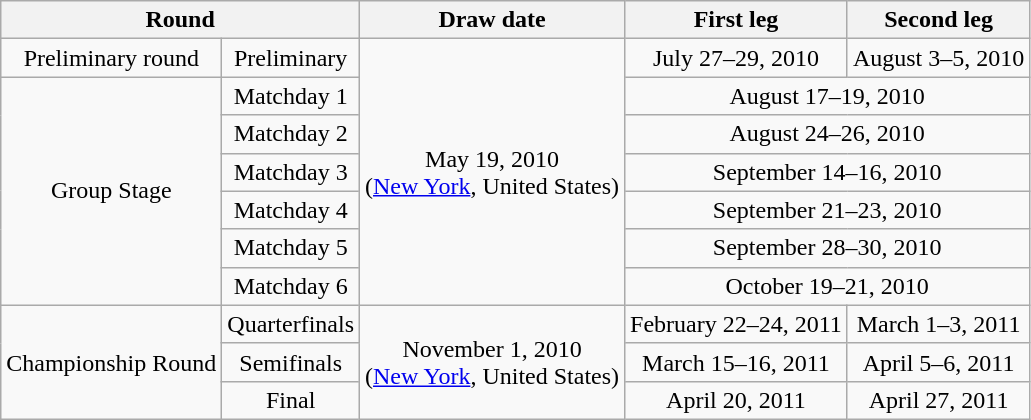<table class="wikitable">
<tr>
<th colspan=2>Round</th>
<th>Draw date</th>
<th>First leg</th>
<th>Second leg</th>
</tr>
<tr align="center">
<td>Preliminary round</td>
<td>Preliminary</td>
<td rowspan=7>May 19, 2010<br> (<a href='#'>New York</a>, United States)</td>
<td>July 27–29, 2010</td>
<td>August 3–5, 2010</td>
</tr>
<tr align="center">
<td rowspan=6>Group Stage</td>
<td>Matchday 1</td>
<td colspan=2>August 17–19, 2010</td>
</tr>
<tr align="center">
<td>Matchday 2</td>
<td colspan=2>August 24–26, 2010</td>
</tr>
<tr align="center">
<td>Matchday 3</td>
<td colspan=2>September 14–16, 2010</td>
</tr>
<tr align="center">
<td>Matchday 4</td>
<td colspan=2>September 21–23, 2010</td>
</tr>
<tr align="center">
<td>Matchday 5</td>
<td colspan=2>September 28–30, 2010</td>
</tr>
<tr align="center">
<td>Matchday 6</td>
<td colspan=2>October 19–21, 2010</td>
</tr>
<tr align="center">
<td rowspan=3>Championship Round</td>
<td>Quarterfinals</td>
<td rowspan=3>November 1, 2010<br> (<a href='#'>New York</a>, United States)</td>
<td>February 22–24, 2011</td>
<td>March 1–3, 2011</td>
</tr>
<tr align="center">
<td>Semifinals</td>
<td>March 15–16, 2011</td>
<td>April 5–6, 2011</td>
</tr>
<tr align="center">
<td>Final</td>
<td>April 20, 2011</td>
<td>April 27, 2011</td>
</tr>
</table>
